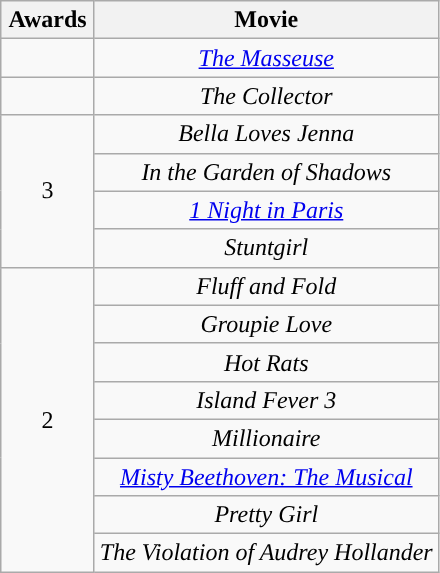<table class="wikitable" style="text-align:center;">
<tr>
<th scope="col" width="55">Awards</th>
<th scope="col" align="center">Movie</th>
</tr>
<tr>
<td></td>
<td><em><a href='#'>The Masseuse</a></em></td>
</tr>
<tr>
<td></td>
<td><em>The Collector</em></td>
</tr>
<tr>
<td rowspan=4 style="text-align:center">3</td>
<td><em>Bella Loves Jenna</em></td>
</tr>
<tr>
<td><em>In the Garden of Shadows</em></td>
</tr>
<tr>
<td><em><a href='#'>1 Night in Paris</a></em></td>
</tr>
<tr>
<td><em>Stuntgirl</em></td>
</tr>
<tr>
<td rowspan=8 style="text-align:center">2</td>
<td><em>Fluff and Fold</em></td>
</tr>
<tr>
<td><em>Groupie Love</em></td>
</tr>
<tr>
<td><em>Hot Rats</em></td>
</tr>
<tr>
<td><em>Island Fever 3</em></td>
</tr>
<tr>
<td><em>Millionaire</em></td>
</tr>
<tr>
<td><em><a href='#'>Misty Beethoven: The Musical</a></em></td>
</tr>
<tr>
<td><em>Pretty Girl</em></td>
</tr>
<tr>
<td><em>The Violation of Audrey Hollander</em></td>
</tr>
</table>
